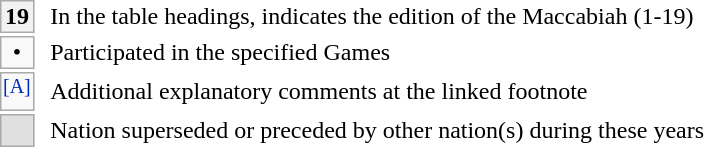<table>
<tr>
<td style="background:#f2f2f2; border:1px #aaa solid; text-align:center; width:1em"><strong>19</strong></td>
<td> </td>
<td>In the table headings, indicates the edition of the Maccabiah (1-19)</td>
</tr>
<tr>
<td style="background:#f9f9f9; border:1px #aaa solid; text-align:center; width:1em">•</td>
<td></td>
<td>Participated in the specified Games</td>
</tr>
<tr>
<td style="background:#f9f9f9; border:1px #aaa solid; text-align:center; color:#002bb8"><sup>[A]</sup></td>
<td></td>
<td>Additional explanatory comments at the linked footnote</td>
</tr>
<tr>
<td style="background:#e0e0e0; border:1px #aaa solid;"> </td>
<td></td>
<td>Nation superseded or preceded by other nation(s) during these years</td>
</tr>
</table>
